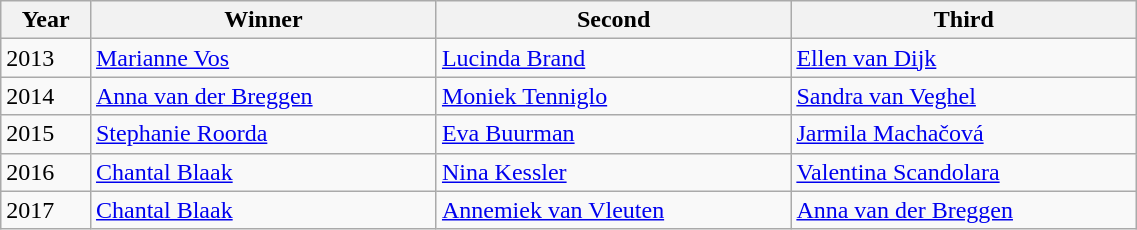<table class="wikitable" style="font-size:100%" width=60%>
<tr>
<th>Year</th>
<th>Winner</th>
<th>Second</th>
<th>Third</th>
</tr>
<tr>
<td>2013</td>
<td> <a href='#'>Marianne Vos</a></td>
<td> <a href='#'>Lucinda Brand</a></td>
<td> <a href='#'>Ellen van Dijk</a></td>
</tr>
<tr>
<td>2014</td>
<td> <a href='#'>Anna van der Breggen</a></td>
<td> <a href='#'>Moniek Tenniglo</a></td>
<td> <a href='#'>Sandra van Veghel</a></td>
</tr>
<tr>
<td>2015</td>
<td> <a href='#'>Stephanie Roorda</a></td>
<td> <a href='#'>Eva Buurman</a></td>
<td> <a href='#'>Jarmila Machačová</a></td>
</tr>
<tr>
<td>2016</td>
<td> <a href='#'>Chantal Blaak</a></td>
<td> <a href='#'>Nina Kessler</a></td>
<td> <a href='#'>Valentina Scandolara</a></td>
</tr>
<tr>
<td>2017</td>
<td> <a href='#'>Chantal Blaak</a></td>
<td> <a href='#'>Annemiek van Vleuten</a></td>
<td> <a href='#'>Anna van der Breggen</a></td>
</tr>
</table>
